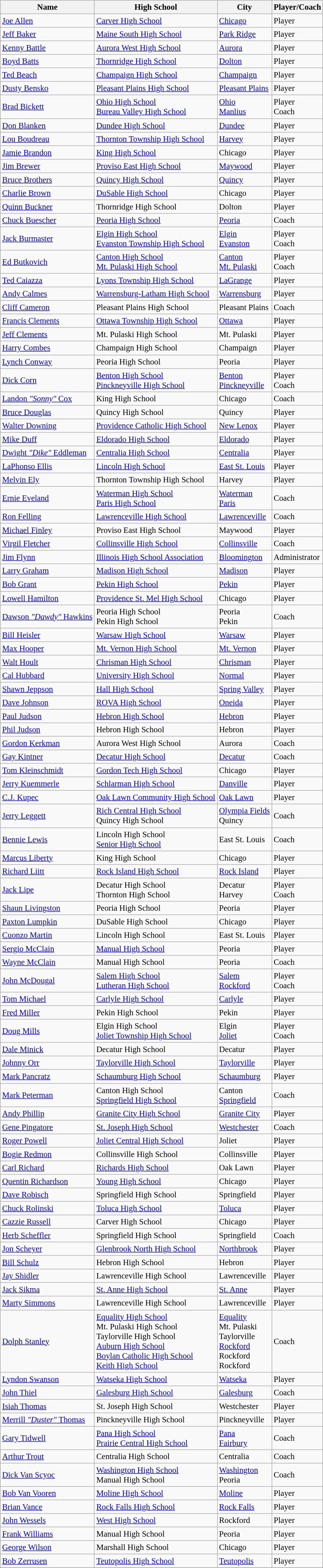<table class="wikitable sortable" style="font-size:95%;">
<tr>
<th><strong>Name</strong></th>
<th><strong>High School</strong></th>
<th><strong>City</strong></th>
<th><strong>Player/Coach</strong></th>
</tr>
<tr --->
<td><a href='#'>Joe Allen</a></td>
<td><a href='#'>Carver High School</a></td>
<td><a href='#'>Chicago</a></td>
<td>Player</td>
</tr>
<tr --->
<td><a href='#'>Jeff Baker</a></td>
<td><a href='#'>Maine South High School</a></td>
<td><a href='#'>Park Ridge</a></td>
<td>Player</td>
</tr>
<tr --->
<td><a href='#'>Kenny Battle</a></td>
<td><a href='#'>Aurora West High School</a></td>
<td><a href='#'>Aurora</a></td>
<td>Player</td>
</tr>
<tr --->
<td><a href='#'>Boyd Batts</a></td>
<td><a href='#'>Thornridge High School</a></td>
<td><a href='#'>Dolton</a></td>
<td>Player</td>
</tr>
<tr --->
<td><a href='#'>Ted Beach</a></td>
<td><a href='#'>Champaign High School</a></td>
<td><a href='#'>Champaign</a></td>
<td>Player</td>
</tr>
<tr --->
<td><a href='#'>Dusty Bensko</a></td>
<td><a href='#'>Pleasant Plains High School</a></td>
<td><a href='#'>Pleasant Plains</a></td>
<td>Player</td>
</tr>
<tr --->
<td><a href='#'>Brad Bickett</a></td>
<td><a href='#'>Ohio High School</a><br><a href='#'>Bureau Valley High School</a></td>
<td><a href='#'>Ohio</a><br><a href='#'>Manlius</a></td>
<td>Player<br>Coach</td>
</tr>
<tr --->
<td><a href='#'>Don Blanken</a></td>
<td><a href='#'>Dundee High School</a></td>
<td><a href='#'>Dundee</a></td>
<td>Player</td>
</tr>
<tr --->
<td><a href='#'>Lou Boudreau</a></td>
<td><a href='#'>Thornton Township High School</a></td>
<td><a href='#'>Harvey</a></td>
<td>Player</td>
</tr>
<tr --->
<td><a href='#'>Jamie Brandon</a></td>
<td><a href='#'>King High School</a></td>
<td>Chicago</td>
<td>Player</td>
</tr>
<tr --->
<td><a href='#'>Jim Brewer</a></td>
<td><a href='#'>Proviso East High School</a></td>
<td><a href='#'>Maywood</a></td>
<td>Player</td>
</tr>
<tr --->
<td><a href='#'>Bruce Brothers</a></td>
<td><a href='#'>Quincy High School</a></td>
<td><a href='#'>Quincy</a></td>
<td>Player</td>
</tr>
<tr --->
<td><a href='#'>Charlie Brown</a></td>
<td><a href='#'>DuSable High School</a></td>
<td>Chicago</td>
<td>Player</td>
</tr>
<tr --->
<td><a href='#'>Quinn Buckner</a></td>
<td>Thornridge High School</td>
<td>Dolton</td>
<td>Player</td>
</tr>
<tr --->
<td><a href='#'>Chuck Buescher</a></td>
<td><a href='#'>Peoria High School</a></td>
<td><a href='#'>Peoria</a></td>
<td>Coach</td>
</tr>
<tr --->
<td><a href='#'>Jack Burmaster</a></td>
<td><a href='#'>Elgin High School</a><br><a href='#'>Evanston Township High School</a></td>
<td><a href='#'>Elgin</a><br><a href='#'>Evanston</a></td>
<td>Player<br>Coach</td>
</tr>
<tr --->
<td><a href='#'>Ed Butkovich</a></td>
<td><a href='#'>Canton High School</a><br><a href='#'>Mt. Pulaski High School</a></td>
<td><a href='#'>Canton</a><br><a href='#'>Mt. Pulaski</a></td>
<td>Player<br>Coach</td>
</tr>
<tr --->
<td><a href='#'>Ted Caiazza</a></td>
<td><a href='#'>Lyons Township High School</a></td>
<td><a href='#'>LaGrange</a></td>
<td>Player</td>
</tr>
<tr --->
<td><a href='#'>Andy Calmes</a></td>
<td><a href='#'>Warrensburg-Latham High School</a></td>
<td><a href='#'>Warrensburg</a></td>
<td>Player</td>
</tr>
<tr --->
<td><a href='#'>Cliff Cameron</a></td>
<td>Pleasant Plains High School</td>
<td>Pleasant Plains</td>
<td>Coach</td>
</tr>
<tr --->
<td><a href='#'>Francis Clements</a></td>
<td><a href='#'>Ottawa Township High School</a></td>
<td><a href='#'>Ottawa</a></td>
<td>Player</td>
</tr>
<tr --->
<td><a href='#'>Jeff Clements</a></td>
<td>Mt. Pulaski High School</td>
<td>Mt. Pulaski</td>
<td>Player</td>
</tr>
<tr --->
<td><a href='#'>Harry Combes</a></td>
<td>Champaign High School</td>
<td>Champaign</td>
<td>Player</td>
</tr>
<tr --->
<td><a href='#'>Lynch Conway</a></td>
<td>Peoria High School</td>
<td>Peoria</td>
<td>Player</td>
</tr>
<tr --->
<td><a href='#'>Dick Corn</a></td>
<td><a href='#'>Benton High School</a><br><a href='#'>Pinckneyville High School</a></td>
<td><a href='#'>Benton</a><br><a href='#'>Pinckneyville</a></td>
<td>Player<br>Coach</td>
</tr>
<tr --->
<td><a href='#'>Landon <em>"Sonny"</em> Cox</a></td>
<td>King High School</td>
<td>Chicago</td>
<td>Coach</td>
</tr>
<tr --->
<td><a href='#'>Bruce Douglas</a></td>
<td>Quincy High School</td>
<td>Quincy</td>
<td>Player</td>
</tr>
<tr --->
<td><a href='#'>Walter Downing</a></td>
<td><a href='#'>Providence Catholic High School</a></td>
<td><a href='#'>New Lenox</a></td>
<td>Player</td>
</tr>
<tr --->
<td><a href='#'>Mike Duff</a></td>
<td><a href='#'>Eldorado High School</a></td>
<td><a href='#'>Eldorado</a></td>
<td>Player</td>
</tr>
<tr --->
<td><a href='#'>Dwight <em>"Dike"</em> Eddleman</a></td>
<td><a href='#'>Centralia High School</a></td>
<td><a href='#'>Centralia</a></td>
<td>Player</td>
</tr>
<tr --->
<td><a href='#'>LaPhonso Ellis</a></td>
<td><a href='#'>Lincoln High School</a></td>
<td><a href='#'>East St. Louis</a></td>
<td>Player</td>
</tr>
<tr --->
<td><a href='#'>Melvin Ely</a></td>
<td>Thornton Township High School</td>
<td>Harvey</td>
<td>Player</td>
</tr>
<tr --->
<td><a href='#'>Ernie Eveland</a></td>
<td><a href='#'>Waterman High School</a><br><a href='#'>Paris High School</a></td>
<td><a href='#'>Waterman</a><br><a href='#'>Paris</a></td>
<td>Coach</td>
</tr>
<tr --->
<td><a href='#'>Ron Felling</a></td>
<td><a href='#'>Lawrenceville High School</a></td>
<td><a href='#'>Lawrenceville</a></td>
<td>Coach</td>
</tr>
<tr --->
<td><a href='#'>Michael Finley</a></td>
<td>Proviso East High School</td>
<td>Maywood</td>
<td>Player</td>
</tr>
<tr --->
<td><a href='#'>Virgil Fletcher</a></td>
<td><a href='#'>Collinsville High School</a></td>
<td><a href='#'>Collinsville</a></td>
<td>Coach</td>
</tr>
<tr --->
<td><a href='#'>Jim Flynn</a></td>
<td><a href='#'>Illinois High School Association</a></td>
<td><a href='#'>Bloomington</a></td>
<td>Administrator</td>
</tr>
<tr --->
<td><a href='#'>Larry Graham</a></td>
<td><a href='#'>Madison High School</a></td>
<td><a href='#'>Madison</a></td>
<td>Player</td>
</tr>
<tr --->
<td><a href='#'>Bob Grant</a></td>
<td><a href='#'>Pekin High School</a></td>
<td><a href='#'>Pekin</a></td>
<td>Player</td>
</tr>
<tr --->
<td><a href='#'>Lowell Hamilton</a></td>
<td><a href='#'>Providence St. Mel High School</a></td>
<td>Chicago</td>
<td>Player</td>
</tr>
<tr --->
<td><a href='#'>Dawson <em>"Dawdy"</em> Hawkins</a></td>
<td>Peoria High School<br>Pekin High School</td>
<td>Peoria<br>Pekin</td>
<td>Coach</td>
</tr>
<tr --->
<td><a href='#'>Bill Heisler</a></td>
<td><a href='#'>Warsaw High School</a></td>
<td><a href='#'>Warsaw</a></td>
<td>Player</td>
</tr>
<tr --->
<td><a href='#'>Max Hooper</a></td>
<td><a href='#'>Mt. Vernon High School</a></td>
<td><a href='#'>Mt. Vernon</a></td>
<td>Player</td>
</tr>
<tr --->
<td><a href='#'>Walt Hoult</a></td>
<td><a href='#'>Chrisman High School</a></td>
<td><a href='#'>Chrisman</a></td>
<td>Player</td>
</tr>
<tr --->
<td><a href='#'>Cal Hubbard</a></td>
<td><a href='#'>University High School</a></td>
<td><a href='#'>Normal</a></td>
<td>Player</td>
</tr>
<tr --->
<td><a href='#'>Shawn Jeppson</a></td>
<td><a href='#'>Hall High School</a></td>
<td><a href='#'>Spring Valley</a></td>
<td>Player</td>
</tr>
<tr --->
<td><a href='#'>Dave Johnson</a></td>
<td><a href='#'>ROVA High School</a></td>
<td><a href='#'>Oneida</a></td>
<td>Player</td>
</tr>
<tr --->
<td><a href='#'>Paul Judson</a></td>
<td><a href='#'>Hebron High School</a></td>
<td><a href='#'>Hebron</a></td>
<td>Player</td>
</tr>
<tr --->
<td><a href='#'>Phil Judson</a></td>
<td>Hebron High School</td>
<td>Hebron</td>
<td>Player</td>
</tr>
<tr --->
<td><a href='#'>Gordon Kerkman</a></td>
<td>Aurora West High School</td>
<td>Aurora</td>
<td>Coach</td>
</tr>
<tr --->
<td><a href='#'>Gay Kintner</a></td>
<td><a href='#'>Decatur High School</a></td>
<td><a href='#'>Decatur</a></td>
<td>Coach</td>
</tr>
<tr --->
<td><a href='#'>Tom Kleinschmidt</a></td>
<td><a href='#'>Gordon Tech High School</a></td>
<td>Chicago</td>
<td>Player</td>
</tr>
<tr --->
<td><a href='#'>Jerry Kuemmerle</a></td>
<td><a href='#'>Schlarman High School</a></td>
<td><a href='#'>Danville</a></td>
<td>Player</td>
</tr>
<tr --->
<td><a href='#'>C.J. Kupec</a></td>
<td><a href='#'>Oak Lawn Community High School</a></td>
<td><a href='#'>Oak Lawn</a></td>
<td>Player</td>
</tr>
<tr --->
<td><a href='#'>Jerry Leggett</a></td>
<td><a href='#'>Rich Central High School</a><br>Quincy High School</td>
<td><a href='#'>Olympia Fields</a><br>Quincy</td>
<td>Coach</td>
</tr>
<tr --->
<td><a href='#'>Bennie Lewis</a></td>
<td>Lincoln High School<br><a href='#'>Senior High School</a></td>
<td>East St. Louis</td>
<td>Coach</td>
</tr>
<tr --->
<td><a href='#'>Marcus Liberty</a></td>
<td>King High School</td>
<td>Chicago</td>
<td>Player</td>
</tr>
<tr --->
<td><a href='#'>Richard Liitt</a></td>
<td><a href='#'>Rock Island High School</a></td>
<td><a href='#'>Rock Island</a></td>
<td>Player</td>
</tr>
<tr --->
<td><a href='#'>Jack Lipe</a></td>
<td>Decatur High School<br>Thornton High School</td>
<td>Decatur<br>Harvey</td>
<td>Player<br>Coach</td>
</tr>
<tr --->
<td><a href='#'>Shaun Livingston</a></td>
<td>Peoria High School</td>
<td>Peoria</td>
<td>Player</td>
</tr>
<tr --->
<td><a href='#'>Paxton Lumpkin</a></td>
<td>DuSable High School</td>
<td>Chicago</td>
<td>Player</td>
</tr>
<tr --->
<td><a href='#'>Cuonzo Martin</a></td>
<td>Lincoln High School</td>
<td>East St. Louis</td>
<td>Player</td>
</tr>
<tr --->
<td><a href='#'>Sergio McClain</a></td>
<td><a href='#'>Manual High School</a></td>
<td>Peoria</td>
<td>Player</td>
</tr>
<tr --->
<td><a href='#'>Wayne McClain</a></td>
<td>Manual High School</td>
<td>Peoria</td>
<td>Coach</td>
</tr>
<tr --->
<td><a href='#'>John McDougal</a></td>
<td><a href='#'>Salem High School</a><br><a href='#'>Lutheran High School</a></td>
<td><a href='#'>Salem</a><br><a href='#'>Rockford</a></td>
<td>Player<br>Coach</td>
</tr>
<tr --->
<td><a href='#'>Tom Michael</a></td>
<td><a href='#'>Carlyle High School</a></td>
<td><a href='#'>Carlyle</a></td>
<td>Player</td>
</tr>
<tr --->
<td><a href='#'>Fred Miller</a></td>
<td>Pekin High School</td>
<td>Pekin</td>
<td>Player</td>
</tr>
<tr --->
<td><a href='#'>Doug Mills</a></td>
<td>Elgin High School<br><a href='#'>Joliet Township High School</a></td>
<td>Elgin<br><a href='#'>Joliet</a></td>
<td>Player<br>Coach</td>
</tr>
<tr --->
<td><a href='#'>Dale Minick</a></td>
<td>Decatur High School</td>
<td>Decatur</td>
<td>Player</td>
</tr>
<tr --->
<td><a href='#'>Johnny Orr</a></td>
<td><a href='#'>Taylorville High School</a></td>
<td><a href='#'>Taylorville</a></td>
<td>Player</td>
</tr>
<tr --->
<td><a href='#'>Mark Pancratz</a></td>
<td><a href='#'>Schaumburg High School</a></td>
<td><a href='#'>Schaumburg</a></td>
<td>Player</td>
</tr>
<tr --->
<td><a href='#'>Mark Peterman</a></td>
<td>Canton High School<br><a href='#'>Springfield High School</a></td>
<td>Canton<br><a href='#'>Springfield</a></td>
<td>Coach</td>
</tr>
<tr --->
<td><a href='#'>Andy Phillip</a></td>
<td><a href='#'>Granite City High School</a></td>
<td><a href='#'>Granite City</a></td>
<td>Player</td>
</tr>
<tr --->
<td><a href='#'>Gene Pingatore</a></td>
<td><a href='#'>St. Joseph High School</a></td>
<td><a href='#'>Westchester</a></td>
<td>Coach</td>
</tr>
<tr --->
<td><a href='#'>Roger Powell</a></td>
<td><a href='#'>Joliet Central High School</a></td>
<td>Joliet</td>
<td>Player</td>
</tr>
<tr --->
<td><a href='#'>Bogie Redmon</a></td>
<td>Collinsville High School</td>
<td>Collinsville</td>
<td>Player</td>
</tr>
<tr --->
<td><a href='#'>Carl Richard</a></td>
<td><a href='#'>Richards High School</a></td>
<td>Oak Lawn</td>
<td>Player</td>
</tr>
<tr --->
<td><a href='#'>Quentin Richardson</a></td>
<td><a href='#'>Young High School</a></td>
<td>Chicago</td>
<td>Player</td>
</tr>
<tr --->
<td><a href='#'>Dave Robisch</a></td>
<td>Springfield High School</td>
<td>Springfield</td>
<td>Player</td>
</tr>
<tr --->
<td><a href='#'>Chuck Rolinski</a></td>
<td><a href='#'>Toluca High School</a></td>
<td><a href='#'>Toluca</a></td>
<td>Player</td>
</tr>
<tr --->
<td><a href='#'>Cazzie Russell</a></td>
<td>Carver High School</td>
<td>Chicago</td>
<td>Player</td>
</tr>
<tr --->
<td><a href='#'>Herb Scheffler</a></td>
<td>Springfield High School</td>
<td>Springfield</td>
<td>Coach</td>
</tr>
<tr --->
<td><a href='#'>Jon Scheyer</a></td>
<td><a href='#'>Glenbrook North High School</a></td>
<td><a href='#'>Northbrook</a></td>
<td>Player</td>
</tr>
<tr --->
<td><a href='#'>Bill Schulz</a></td>
<td>Hebron High School</td>
<td>Hebron</td>
<td>Player</td>
</tr>
<tr --->
<td><a href='#'>Jay Shidler</a></td>
<td>Lawrenceville High School</td>
<td>Lawrenceville</td>
<td>Player</td>
</tr>
<tr --->
<td><a href='#'>Jack Sikma</a></td>
<td><a href='#'>St. Anne High School</a></td>
<td><a href='#'>St. Anne</a></td>
<td>Player</td>
</tr>
<tr --->
<td><a href='#'>Marty Simmons</a></td>
<td>Lawrenceville High School</td>
<td>Lawrenceville</td>
<td>Player</td>
</tr>
<tr --->
<td><a href='#'>Dolph Stanley</a></td>
<td><a href='#'>Equality High School</a><br>Mt. Pulaski High School<br>Taylorville High School<br><a href='#'>Auburn High School</a><br><a href='#'>Boylan Catholic High School</a><br><a href='#'>Keith High School</a></td>
<td><a href='#'>Equality</a><br>Mt. Pulaski<br>Taylorville<br><a href='#'>Rockford</a><br>Rockford<br>Rockford</td>
<td>Coach</td>
</tr>
<tr --->
<td><a href='#'>Lyndon Swanson</a></td>
<td><a href='#'>Watseka High School</a></td>
<td><a href='#'>Watseka</a></td>
<td>Player</td>
</tr>
<tr --->
<td><a href='#'>John Thiel</a></td>
<td><a href='#'>Galesburg High School</a></td>
<td><a href='#'>Galesburg</a></td>
<td>Coach</td>
</tr>
<tr --->
<td><a href='#'>Isiah Thomas</a></td>
<td>St. Joseph High School</td>
<td>Westchester</td>
<td>Player</td>
</tr>
<tr --->
<td><a href='#'>Merrill <em>"Duster"</em> Thomas</a></td>
<td>Pinckneyville High School</td>
<td>Pinckneyville</td>
<td>Player</td>
</tr>
<tr --->
<td><a href='#'>Gary Tidwell</a></td>
<td><a href='#'>Pana High School</a><br><a href='#'>Prairie Central High School</a></td>
<td><a href='#'>Pana</a><br><a href='#'>Fairbury</a></td>
<td>Coach</td>
</tr>
<tr --->
<td><a href='#'>Arthur Trout</a></td>
<td>Centralia High School</td>
<td>Centralia</td>
<td>Coach</td>
</tr>
<tr --->
<td><a href='#'>Dick Van Scyoc</a></td>
<td><a href='#'>Washington High School</a><br>Manual High School</td>
<td><a href='#'>Washington</a><br>Peoria</td>
<td>Coach</td>
</tr>
<tr --->
<td><a href='#'>Bob Van Vooren</a></td>
<td><a href='#'>Moline High School</a></td>
<td><a href='#'>Moline</a></td>
<td>Player</td>
</tr>
<tr --->
<td><a href='#'>Brian Vance</a></td>
<td><a href='#'>Rock Falls High School</a></td>
<td><a href='#'>Rock Falls</a></td>
<td>Player</td>
</tr>
<tr --->
<td><a href='#'>John Wessels</a></td>
<td><a href='#'>West High School</a></td>
<td>Rockford</td>
<td>Player</td>
</tr>
<tr --->
<td><a href='#'>Frank Williams</a></td>
<td>Manual High School</td>
<td>Peoria</td>
<td>Player</td>
</tr>
<tr --->
<td><a href='#'>George Wilson</a></td>
<td>Marshall High School</td>
<td>Chicago</td>
<td>Player</td>
</tr>
<tr --->
<td><a href='#'>Bob Zerrusen</a></td>
<td><a href='#'>Teutopolis High School</a></td>
<td><a href='#'>Teutopolis</a></td>
<td>Player</td>
</tr>
<tr --->
</tr>
</table>
